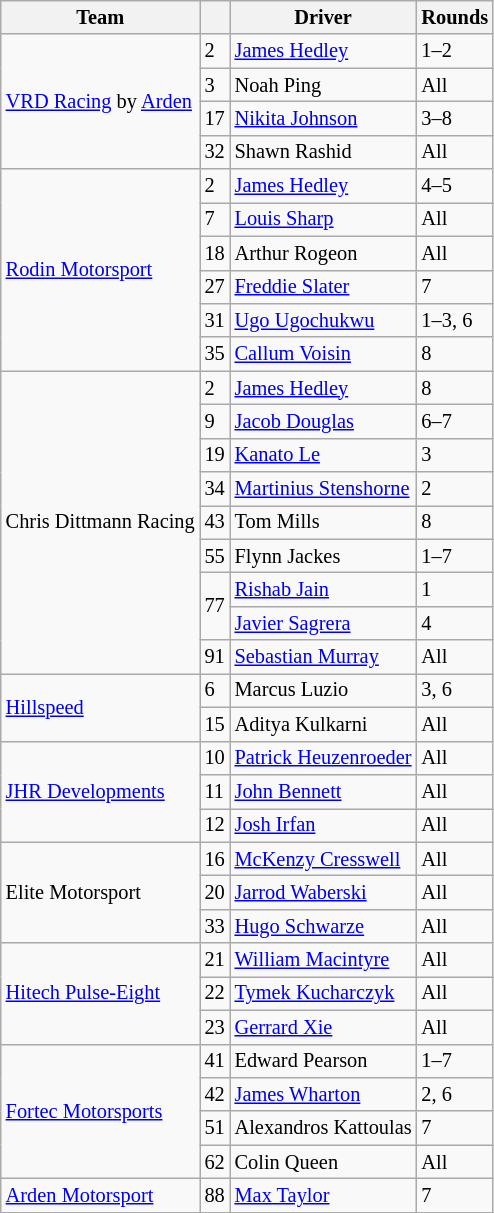<table class="wikitable" style="font-size: 85%;">
<tr>
<th>Team</th>
<th></th>
<th>Driver</th>
<th>Rounds</th>
</tr>
<tr>
<td rowspan="4"> <a href='#'>VRD Racing</a> by <a href='#'>Arden</a></td>
<td>2</td>
<td> <a href='#'>James Hedley</a></td>
<td>1–2</td>
</tr>
<tr>
<td>3</td>
<td> Noah Ping</td>
<td>All</td>
</tr>
<tr>
<td>17</td>
<td> <a href='#'>Nikita Johnson</a></td>
<td>3–8</td>
</tr>
<tr>
<td>32</td>
<td> Shawn Rashid</td>
<td>All</td>
</tr>
<tr>
<td rowspan="6"> <a href='#'>Rodin Motorsport</a></td>
<td>2</td>
<td> <a href='#'>James Hedley</a></td>
<td>4–5</td>
</tr>
<tr>
<td>7</td>
<td> <a href='#'>Louis Sharp</a></td>
<td>All</td>
</tr>
<tr>
<td>18</td>
<td> Arthur Rogeon</td>
<td>All</td>
</tr>
<tr>
<td>27</td>
<td> <a href='#'>Freddie Slater</a></td>
<td>7</td>
</tr>
<tr>
<td>31</td>
<td> <a href='#'>Ugo Ugochukwu</a></td>
<td>1–3, 6</td>
</tr>
<tr>
<td>35</td>
<td> <a href='#'>Callum Voisin</a></td>
<td>8</td>
</tr>
<tr>
<td rowspan="9"> Chris Dittmann Racing</td>
<td>2</td>
<td> <a href='#'>James Hedley</a></td>
<td>8</td>
</tr>
<tr>
<td>9</td>
<td> <a href='#'>Jacob Douglas</a></td>
<td>6–7</td>
</tr>
<tr>
<td>19</td>
<td> <a href='#'>Kanato Le</a></td>
<td>3</td>
</tr>
<tr>
<td>34</td>
<td> <a href='#'>Martinius Stenshorne</a></td>
<td>2</td>
</tr>
<tr>
<td>43</td>
<td> Tom Mills</td>
<td>8</td>
</tr>
<tr>
<td>55</td>
<td> Flynn Jackes</td>
<td>1–7</td>
</tr>
<tr>
<td rowspan="2">77</td>
<td> <a href='#'>Rishab Jain</a></td>
<td>1</td>
</tr>
<tr>
<td> <a href='#'>Javier Sagrera</a></td>
<td>4</td>
</tr>
<tr>
<td>91</td>
<td> <a href='#'>Sebastian Murray</a></td>
<td>All</td>
</tr>
<tr>
<td rowspan="2"> <a href='#'>Hillspeed</a></td>
<td>6</td>
<td> Marcus Luzio</td>
<td>3, 6</td>
</tr>
<tr>
<td>15</td>
<td> Aditya Kulkarni</td>
<td>All</td>
</tr>
<tr>
<td rowspan="3"> <a href='#'>JHR Developments</a></td>
<td>10</td>
<td nowrap> <a href='#'>Patrick Heuzenroeder</a></td>
<td>All</td>
</tr>
<tr>
<td>11</td>
<td> <a href='#'>John Bennett</a></td>
<td>All</td>
</tr>
<tr>
<td>12</td>
<td> <a href='#'>Josh Irfan</a></td>
<td>All</td>
</tr>
<tr>
<td rowspan="3"> Elite Motorsport</td>
<td>16</td>
<td> <a href='#'>McKenzy Cresswell</a></td>
<td>All</td>
</tr>
<tr>
<td>20</td>
<td> <a href='#'>Jarrod Waberski</a></td>
<td>All</td>
</tr>
<tr>
<td>33</td>
<td> <a href='#'>Hugo Schwarze</a></td>
<td>All</td>
</tr>
<tr>
<td rowspan="3"> <a href='#'>Hitech Pulse-Eight</a></td>
<td>21</td>
<td> <a href='#'>William Macintyre</a></td>
<td>All</td>
</tr>
<tr>
<td>22</td>
<td> <a href='#'>Tymek Kucharczyk</a></td>
<td>All</td>
</tr>
<tr>
<td>23</td>
<td> <a href='#'>Gerrard Xie</a></td>
<td>All</td>
</tr>
<tr>
<td rowspan="4"> <a href='#'>Fortec Motorsports</a></td>
<td>41</td>
<td> Edward Pearson</td>
<td>1–7</td>
</tr>
<tr>
<td>42</td>
<td> <a href='#'>James Wharton</a></td>
<td>2, 6</td>
</tr>
<tr>
<td>51</td>
<td> Alexandros Kattoulas</td>
<td>7</td>
</tr>
<tr>
<td>62</td>
<td> Colin Queen</td>
<td>All</td>
</tr>
<tr>
<td> <a href='#'>Arden Motorsport</a></td>
<td>88</td>
<td> <a href='#'>Max Taylor</a></td>
<td>7</td>
</tr>
</table>
